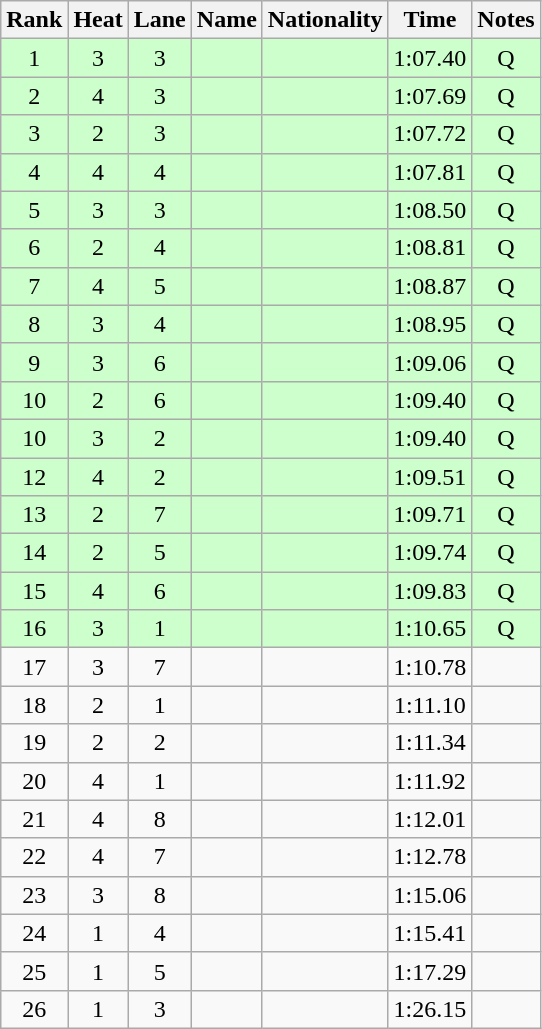<table class="wikitable sortable" style="text-align:center">
<tr>
<th>Rank</th>
<th>Heat</th>
<th>Lane</th>
<th>Name</th>
<th>Nationality</th>
<th>Time</th>
<th>Notes</th>
</tr>
<tr bgcolor="ccffcc">
<td>1</td>
<td>3</td>
<td>3</td>
<td align="left"></td>
<td align="left"></td>
<td>1:07.40</td>
<td>Q</td>
</tr>
<tr bgcolor="ccffcc">
<td>2</td>
<td>4</td>
<td>3</td>
<td align="left"></td>
<td align="left"></td>
<td>1:07.69</td>
<td>Q</td>
</tr>
<tr bgcolor="ccffcc">
<td>3</td>
<td>2</td>
<td>3</td>
<td align="left"></td>
<td align="left"></td>
<td>1:07.72</td>
<td>Q</td>
</tr>
<tr bgcolor="ccffcc">
<td>4</td>
<td>4</td>
<td>4</td>
<td align="left"></td>
<td align="left"></td>
<td>1:07.81</td>
<td>Q</td>
</tr>
<tr bgcolor="ccffcc">
<td>5</td>
<td>3</td>
<td>3</td>
<td align="left"></td>
<td align="left"></td>
<td>1:08.50</td>
<td>Q</td>
</tr>
<tr bgcolor="ccffcc">
<td>6</td>
<td>2</td>
<td>4</td>
<td align="left"></td>
<td align="left"></td>
<td>1:08.81</td>
<td>Q</td>
</tr>
<tr bgcolor="ccffcc">
<td>7</td>
<td>4</td>
<td>5</td>
<td align="left"></td>
<td align="left"></td>
<td>1:08.87</td>
<td>Q</td>
</tr>
<tr bgcolor="ccffcc">
<td>8</td>
<td>3</td>
<td>4</td>
<td align="left"></td>
<td align="left"></td>
<td>1:08.95</td>
<td>Q</td>
</tr>
<tr bgcolor="ccffcc">
<td>9</td>
<td>3</td>
<td>6</td>
<td align="left"></td>
<td align="left"></td>
<td>1:09.06</td>
<td>Q</td>
</tr>
<tr bgcolor="ccffcc">
<td>10</td>
<td>2</td>
<td>6</td>
<td align="left"></td>
<td align="left"></td>
<td>1:09.40</td>
<td>Q</td>
</tr>
<tr bgcolor="ccffcc">
<td>10</td>
<td>3</td>
<td>2</td>
<td align="left"></td>
<td align="left"></td>
<td>1:09.40</td>
<td>Q</td>
</tr>
<tr bgcolor="ccffcc">
<td>12</td>
<td>4</td>
<td>2</td>
<td align="left"></td>
<td align="left"></td>
<td>1:09.51</td>
<td>Q</td>
</tr>
<tr bgcolor="ccffcc">
<td>13</td>
<td>2</td>
<td>7</td>
<td align="left"></td>
<td align="left"></td>
<td>1:09.71</td>
<td>Q</td>
</tr>
<tr bgcolor="ccffcc">
<td>14</td>
<td>2</td>
<td>5</td>
<td align="left"></td>
<td align="left"></td>
<td>1:09.74</td>
<td>Q</td>
</tr>
<tr bgcolor="ccffcc">
<td>15</td>
<td>4</td>
<td>6</td>
<td align="left"></td>
<td align="left"></td>
<td>1:09.83</td>
<td>Q</td>
</tr>
<tr bgcolor="ccffcc">
<td>16</td>
<td>3</td>
<td>1</td>
<td align="left"></td>
<td align="left"></td>
<td>1:10.65</td>
<td>Q</td>
</tr>
<tr>
<td>17</td>
<td>3</td>
<td>7</td>
<td align="left"></td>
<td align="left"></td>
<td>1:10.78</td>
<td></td>
</tr>
<tr>
<td>18</td>
<td>2</td>
<td>1</td>
<td align="left"></td>
<td align="left"></td>
<td>1:11.10</td>
<td></td>
</tr>
<tr>
<td>19</td>
<td>2</td>
<td>2</td>
<td align="left"></td>
<td align="left"></td>
<td>1:11.34</td>
<td></td>
</tr>
<tr>
<td>20</td>
<td>4</td>
<td>1</td>
<td align="left"></td>
<td align="left"></td>
<td>1:11.92</td>
<td></td>
</tr>
<tr>
<td>21</td>
<td>4</td>
<td>8</td>
<td align="left"></td>
<td align="left"></td>
<td>1:12.01</td>
<td></td>
</tr>
<tr>
<td>22</td>
<td>4</td>
<td>7</td>
<td align="left"></td>
<td align="left"></td>
<td>1:12.78</td>
<td></td>
</tr>
<tr>
<td>23</td>
<td>3</td>
<td>8</td>
<td align="left"></td>
<td align="left"></td>
<td>1:15.06</td>
<td></td>
</tr>
<tr>
<td>24</td>
<td>1</td>
<td>4</td>
<td align="left"></td>
<td align="left"></td>
<td>1:15.41</td>
<td></td>
</tr>
<tr>
<td>25</td>
<td>1</td>
<td>5</td>
<td align="left"></td>
<td align="left"></td>
<td>1:17.29</td>
<td></td>
</tr>
<tr>
<td>26</td>
<td>1</td>
<td>3</td>
<td align="left"></td>
<td align="left"></td>
<td>1:26.15</td>
<td></td>
</tr>
</table>
